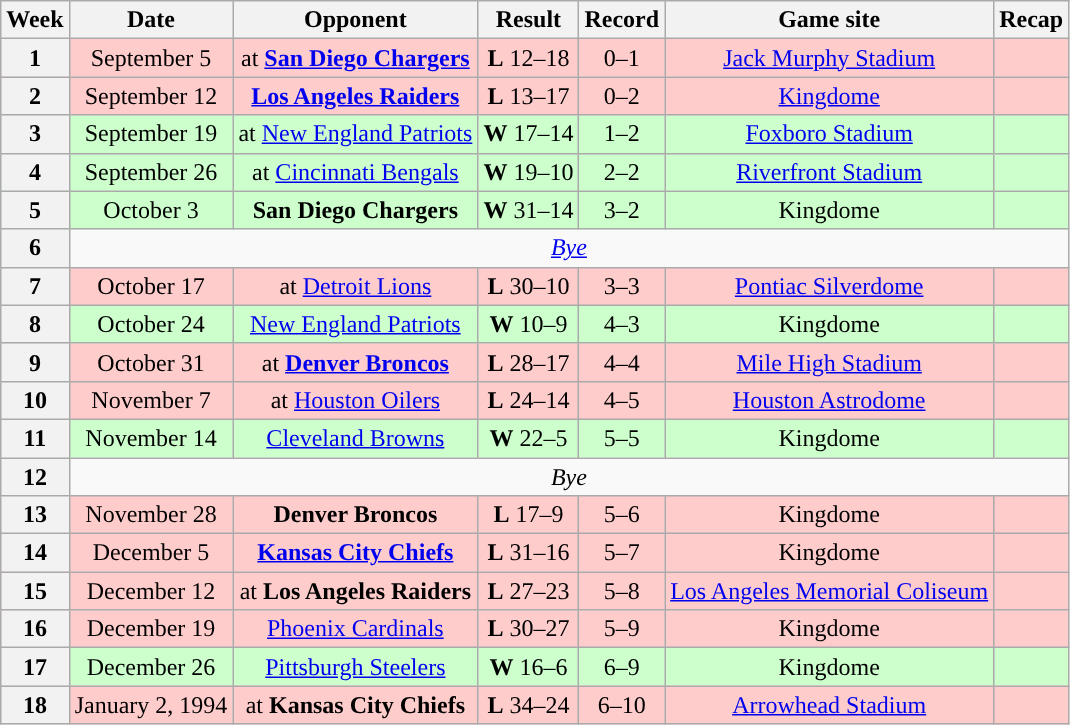<table class="wikitable" style="text-align:center">
<tr>
<th>Week</th>
<th>Date</th>
<th>Opponent</th>
<th>Result</th>
<th>Record</th>
<th>Game site</th>
<th>Recap</th>
</tr>
<tr style="background:#fcc">
<th>1</th>
<td>September 5</td>
<td>at <strong><a href='#'>San Diego Chargers</a></strong></td>
<td><strong>L</strong> 12–18</td>
<td>0–1</td>
<td><a href='#'>Jack Murphy Stadium</a></td>
<td></td>
</tr>
<tr style="background:#fcc">
<th>2</th>
<td>September 12</td>
<td><strong><a href='#'>Los Angeles Raiders</a></strong></td>
<td><strong>L</strong> 13–17</td>
<td>0–2</td>
<td><a href='#'>Kingdome</a></td>
<td></td>
</tr>
<tr style="background:#cfc">
<th>3</th>
<td>September 19</td>
<td>at <a href='#'>New England Patriots</a></td>
<td><strong>W</strong> 17–14</td>
<td>1–2</td>
<td><a href='#'>Foxboro Stadium</a></td>
<td></td>
</tr>
<tr style="background:#cfc">
<th>4</th>
<td>September 26</td>
<td>at <a href='#'>Cincinnati Bengals</a></td>
<td><strong>W</strong> 19–10</td>
<td>2–2</td>
<td><a href='#'>Riverfront Stadium</a></td>
<td></td>
</tr>
<tr style="background:#cfc">
<th>5</th>
<td>October 3</td>
<td><strong>San Diego Chargers</strong></td>
<td><strong>W</strong> 31–14</td>
<td>3–2</td>
<td>Kingdome</td>
<td></td>
</tr>
<tr>
<th>6</th>
<td colspan="6"><em><a href='#'>Bye</a></em></td>
</tr>
<tr style="background:#fcc">
<th>7</th>
<td>October 17</td>
<td>at <a href='#'>Detroit Lions</a></td>
<td><strong>L</strong> 30–10</td>
<td>3–3</td>
<td><a href='#'>Pontiac Silverdome</a></td>
<td></td>
</tr>
<tr style="background:#cfc">
<th>8</th>
<td>October 24</td>
<td><a href='#'>New England Patriots</a></td>
<td><strong>W</strong> 10–9</td>
<td>4–3</td>
<td>Kingdome</td>
<td></td>
</tr>
<tr style="background:#fcc">
<th>9</th>
<td>October 31</td>
<td>at <strong><a href='#'>Denver Broncos</a></strong></td>
<td><strong>L</strong> 28–17</td>
<td>4–4</td>
<td><a href='#'>Mile High Stadium</a></td>
<td></td>
</tr>
<tr style="background:#fcc">
<th>10</th>
<td>November 7</td>
<td>at <a href='#'>Houston Oilers</a></td>
<td><strong>L</strong> 24–14</td>
<td>4–5</td>
<td><a href='#'>Houston Astrodome</a></td>
<td></td>
</tr>
<tr style="background:#cfc">
<th>11</th>
<td>November 14</td>
<td><a href='#'>Cleveland Browns</a></td>
<td><strong>W</strong> 22–5</td>
<td>5–5</td>
<td>Kingdome</td>
<td></td>
</tr>
<tr>
<th>12</th>
<td colspan="6"><em>Bye</em></td>
</tr>
<tr style="background:#fcc">
<th>13</th>
<td>November 28</td>
<td><strong>Denver Broncos</strong></td>
<td><strong>L</strong> 17–9</td>
<td>5–6</td>
<td>Kingdome</td>
<td></td>
</tr>
<tr style="background:#fcc">
<th>14</th>
<td>December 5</td>
<td><strong><a href='#'>Kansas City Chiefs</a></strong></td>
<td><strong>L</strong> 31–16</td>
<td>5–7</td>
<td>Kingdome</td>
<td></td>
</tr>
<tr style="background:#fcc">
<th>15</th>
<td>December 12</td>
<td>at <strong>Los Angeles Raiders</strong></td>
<td><strong>L</strong> 27–23</td>
<td>5–8</td>
<td><a href='#'>Los Angeles Memorial Coliseum</a></td>
<td></td>
</tr>
<tr style="background:#fcc">
<th>16</th>
<td>December 19</td>
<td><a href='#'>Phoenix Cardinals</a></td>
<td><strong>L</strong> 30–27</td>
<td>5–9</td>
<td>Kingdome</td>
<td></td>
</tr>
<tr style="background:#cfc">
<th>17</th>
<td>December 26</td>
<td><a href='#'>Pittsburgh Steelers</a></td>
<td><strong>W</strong> 16–6</td>
<td>6–9</td>
<td>Kingdome</td>
<td></td>
</tr>
<tr style="background:#fcc">
<th>18</th>
<td>January 2, 1994</td>
<td>at <strong>Kansas City Chiefs</strong></td>
<td><strong>L</strong> 34–24</td>
<td>6–10</td>
<td><a href='#'>Arrowhead Stadium</a></td>
<td></td>
</tr>
</table>
